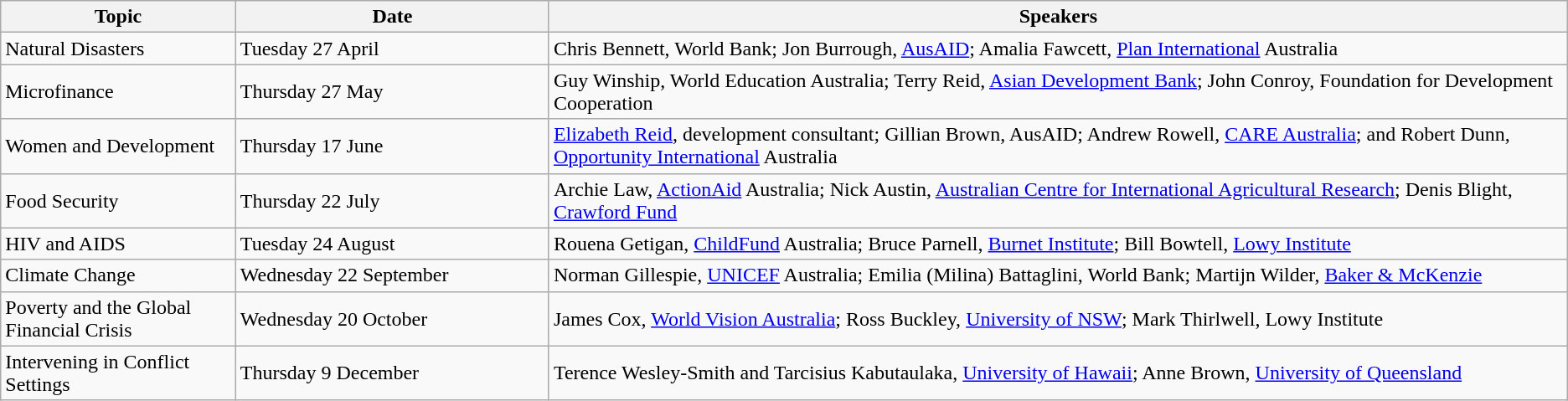<table class="wikitable" border="1">
<tr>
<th width=15%>Topic</th>
<th width=20%>Date</th>
<th width=65%>Speakers</th>
</tr>
<tr>
<td>Natural Disasters</td>
<td>Tuesday 27 April</td>
<td>Chris Bennett, World Bank; Jon Burrough, <a href='#'>AusAID</a>; Amalia Fawcett, <a href='#'>Plan International</a> Australia</td>
</tr>
<tr>
<td>Microfinance</td>
<td>Thursday 27 May</td>
<td>Guy Winship, World Education Australia; Terry Reid, <a href='#'>Asian Development Bank</a>; John Conroy, Foundation for Development Cooperation</td>
</tr>
<tr>
<td>Women and Development</td>
<td>Thursday 17 June</td>
<td><a href='#'>Elizabeth Reid</a>, development consultant; Gillian Brown, AusAID; Andrew Rowell, <a href='#'>CARE Australia</a>; and Robert Dunn, <a href='#'>Opportunity International</a> Australia</td>
</tr>
<tr>
<td>Food Security</td>
<td>Thursday 22 July</td>
<td>Archie Law, <a href='#'>ActionAid</a> Australia; Nick Austin, <a href='#'>Australian Centre for International Agricultural Research</a>; Denis Blight, <a href='#'>Crawford Fund</a></td>
</tr>
<tr>
<td>HIV and AIDS</td>
<td>Tuesday 24 August</td>
<td>Rouena Getigan, <a href='#'>ChildFund</a> Australia; Bruce Parnell, <a href='#'>Burnet Institute</a>; Bill Bowtell, <a href='#'>Lowy Institute</a></td>
</tr>
<tr>
<td>Climate Change</td>
<td>Wednesday 22 September</td>
<td>Norman Gillespie, <a href='#'>UNICEF</a> Australia; Emilia (Milina) Battaglini, World Bank; Martijn Wilder, <a href='#'>Baker & McKenzie</a></td>
</tr>
<tr>
<td>Poverty and the Global Financial Crisis</td>
<td>Wednesday 20 October</td>
<td>James Cox, <a href='#'>World Vision Australia</a>; Ross Buckley, <a href='#'>University of NSW</a>; Mark Thirlwell, Lowy Institute</td>
</tr>
<tr>
<td>Intervening in Conflict Settings</td>
<td>Thursday 9 December</td>
<td>Terence Wesley-Smith and Tarcisius Kabutaulaka, <a href='#'>University of Hawaii</a>; Anne Brown, <a href='#'>University of Queensland</a></td>
</tr>
</table>
